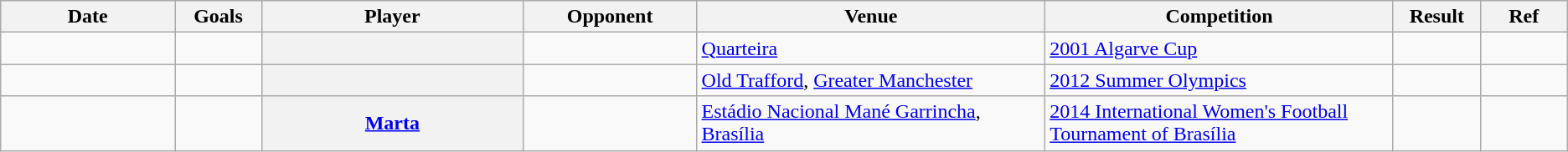<table class="wikitable sortable plainrowheaders">
<tr>
<th scope="col" width="10%">Date</th>
<th scope="col" width="5%">Goals</th>
<th scope="col" width="15%">Player</th>
<th scope="col" width="10%">Opponent</th>
<th scope="col" width="20%">Venue</th>
<th scope="col" width="20%">Competition</th>
<th scope="col" class="align:center" width="5%">Result</th>
<th scope="col" class="align: center; unsortable" width="5%">Ref</th>
</tr>
<tr>
<td></td>
<td></td>
<th scope="row"></th>
<td></td>
<td><a href='#'>Quarteira</a></td>
<td><a href='#'>2001 Algarve Cup</a></td>
<td data-sort-value="0400"></td>
<td align="center"></td>
</tr>
<tr>
<td></td>
<td></td>
<th scope="row"></th>
<td></td>
<td><a href='#'>Old Trafford</a>, <a href='#'>Greater Manchester</a></td>
<td><a href='#'>2012 Summer Olympics</a></td>
<td data-sort-value="0300"></td>
<td align="center"></td>
</tr>
<tr>
<td></td>
<td></td>
<th scope="row"><a href='#'>Marta</a></th>
<td></td>
<td><a href='#'>Estádio Nacional Mané Garrincha</a>, <a href='#'>Brasília</a></td>
<td><a href='#'>2014 International Women's Football Tournament of Brasília</a></td>
<td data-sort-value="0300"></td>
<td align="center"></td>
</tr>
</table>
